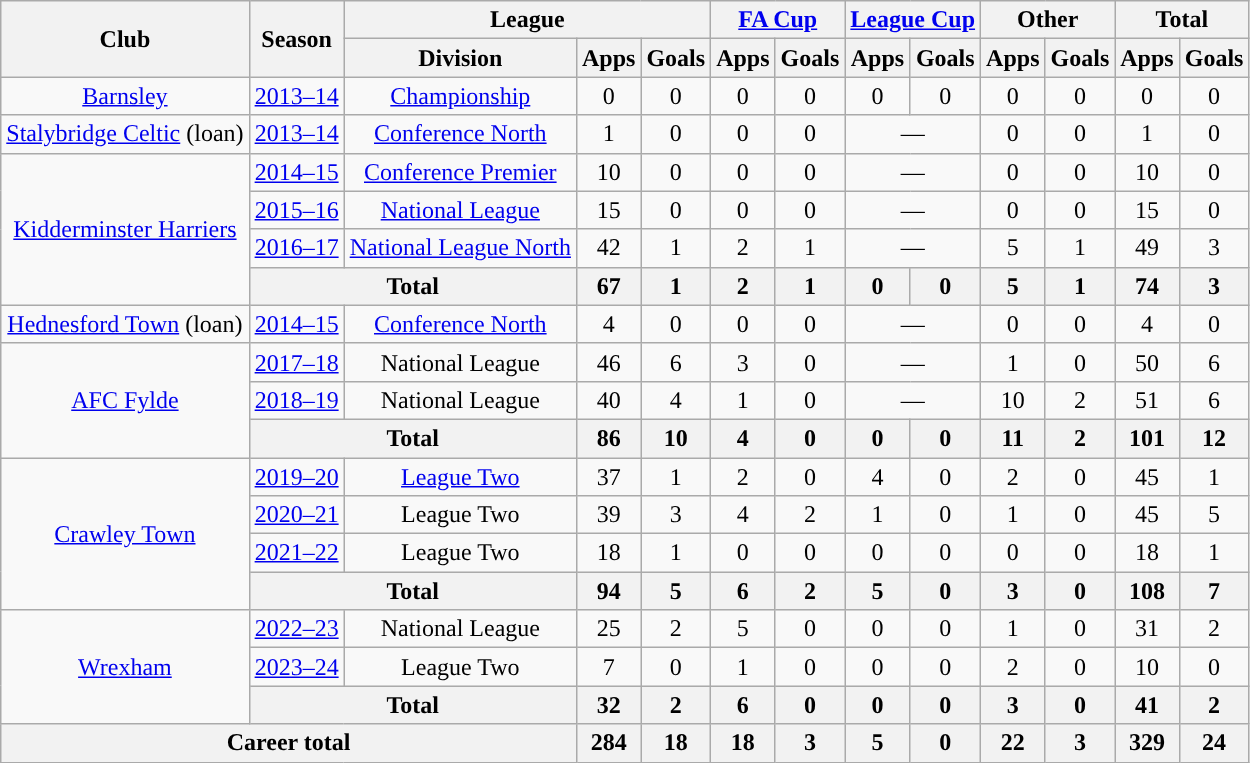<table class="wikitable" style="text-align: center">
<tr>
<th rowspan="2">Club</th>
<th rowspan="2">Season</th>
<th colspan="3">League</th>
<th colspan="2"><a href='#'>FA Cup</a></th>
<th colspan="2"><a href='#'>League Cup</a></th>
<th colspan="2">Other</th>
<th colspan="2">Total</th>
</tr>
<tr>
<th>Division</th>
<th>Apps</th>
<th>Goals</th>
<th>Apps</th>
<th>Goals</th>
<th>Apps</th>
<th>Goals</th>
<th>Apps</th>
<th>Goals</th>
<th>Apps</th>
<th>Goals</th>
</tr>
<tr>
<td><a href='#'>Barnsley</a></td>
<td><a href='#'>2013–14</a></td>
<td><a href='#'>Championship</a></td>
<td>0</td>
<td>0</td>
<td>0</td>
<td>0</td>
<td>0</td>
<td>0</td>
<td>0</td>
<td>0</td>
<td>0</td>
<td>0</td>
</tr>
<tr>
<td><a href='#'>Stalybridge Celtic</a> (loan)</td>
<td><a href='#'>2013–14</a></td>
<td><a href='#'>Conference North</a></td>
<td>1</td>
<td>0</td>
<td>0</td>
<td>0</td>
<td colspan="2">—</td>
<td>0</td>
<td>0</td>
<td>1</td>
<td>0</td>
</tr>
<tr>
<td rowspan="4"><a href='#'>Kidderminster Harriers</a></td>
<td><a href='#'>2014–15</a></td>
<td><a href='#'>Conference Premier</a></td>
<td>10</td>
<td>0</td>
<td>0</td>
<td>0</td>
<td colspan="2">—</td>
<td>0</td>
<td>0</td>
<td>10</td>
<td>0</td>
</tr>
<tr>
<td><a href='#'>2015–16</a></td>
<td><a href='#'>National League</a></td>
<td>15</td>
<td>0</td>
<td>0</td>
<td>0</td>
<td colspan="2">—</td>
<td>0</td>
<td>0</td>
<td>15</td>
<td>0</td>
</tr>
<tr>
<td><a href='#'>2016–17</a></td>
<td><a href='#'>National League North</a></td>
<td>42</td>
<td>1</td>
<td>2</td>
<td>1</td>
<td colspan="2">—</td>
<td>5</td>
<td>1</td>
<td>49</td>
<td>3</td>
</tr>
<tr>
<th colspan="2">Total</th>
<th>67</th>
<th>1</th>
<th>2</th>
<th>1</th>
<th>0</th>
<th>0</th>
<th>5</th>
<th>1</th>
<th>74</th>
<th>3</th>
</tr>
<tr>
<td><a href='#'>Hednesford Town</a> (loan)</td>
<td><a href='#'>2014–15</a></td>
<td><a href='#'>Conference North</a></td>
<td>4</td>
<td>0</td>
<td>0</td>
<td>0</td>
<td colspan="2">—</td>
<td>0</td>
<td>0</td>
<td>4</td>
<td>0</td>
</tr>
<tr>
<td rowspan="3"><a href='#'>AFC Fylde</a></td>
<td><a href='#'>2017–18</a></td>
<td>National League</td>
<td>46</td>
<td>6</td>
<td>3</td>
<td>0</td>
<td colspan="2">—</td>
<td>1</td>
<td>0</td>
<td>50</td>
<td>6</td>
</tr>
<tr>
<td><a href='#'>2018–19</a></td>
<td>National League</td>
<td>40</td>
<td>4</td>
<td>1</td>
<td>0</td>
<td colspan="2">—</td>
<td>10</td>
<td>2</td>
<td>51</td>
<td>6</td>
</tr>
<tr>
<th colspan="2">Total</th>
<th>86</th>
<th>10</th>
<th>4</th>
<th>0</th>
<th>0</th>
<th>0</th>
<th>11</th>
<th>2</th>
<th>101</th>
<th>12</th>
</tr>
<tr>
<td rowspan="4"><a href='#'>Crawley Town</a></td>
<td><a href='#'>2019–20</a></td>
<td><a href='#'>League Two</a></td>
<td>37</td>
<td>1</td>
<td>2</td>
<td>0</td>
<td>4</td>
<td>0</td>
<td>2</td>
<td>0</td>
<td>45</td>
<td>1</td>
</tr>
<tr>
<td><a href='#'>2020–21</a></td>
<td>League Two</td>
<td>39</td>
<td>3</td>
<td>4</td>
<td>2</td>
<td>1</td>
<td>0</td>
<td>1</td>
<td>0</td>
<td>45</td>
<td>5</td>
</tr>
<tr>
<td><a href='#'>2021–22</a></td>
<td>League Two</td>
<td>18</td>
<td>1</td>
<td>0</td>
<td>0</td>
<td>0</td>
<td>0</td>
<td>0</td>
<td>0</td>
<td>18</td>
<td>1</td>
</tr>
<tr>
<th colspan="2">Total</th>
<th>94</th>
<th>5</th>
<th>6</th>
<th>2</th>
<th>5</th>
<th>0</th>
<th>3</th>
<th>0</th>
<th>108</th>
<th>7</th>
</tr>
<tr>
<td rowspan="3"><a href='#'>Wrexham</a></td>
<td><a href='#'>2022–23</a></td>
<td>National League</td>
<td>25</td>
<td>2</td>
<td>5</td>
<td>0</td>
<td>0</td>
<td>0</td>
<td>1</td>
<td>0</td>
<td>31</td>
<td>2</td>
</tr>
<tr>
<td><a href='#'>2023–24</a></td>
<td>League Two</td>
<td>7</td>
<td>0</td>
<td>1</td>
<td>0</td>
<td>0</td>
<td>0</td>
<td>2</td>
<td>0</td>
<td>10</td>
<td>0</td>
</tr>
<tr>
<th colspan="2">Total</th>
<th>32</th>
<th>2</th>
<th>6</th>
<th>0</th>
<th>0</th>
<th>0</th>
<th>3</th>
<th>0</th>
<th>41</th>
<th>2</th>
</tr>
<tr>
<th colspan="3">Career total</th>
<th>284</th>
<th>18</th>
<th>18</th>
<th>3</th>
<th>5</th>
<th>0</th>
<th>22</th>
<th>3</th>
<th>329</th>
<th>24</th>
</tr>
</table>
